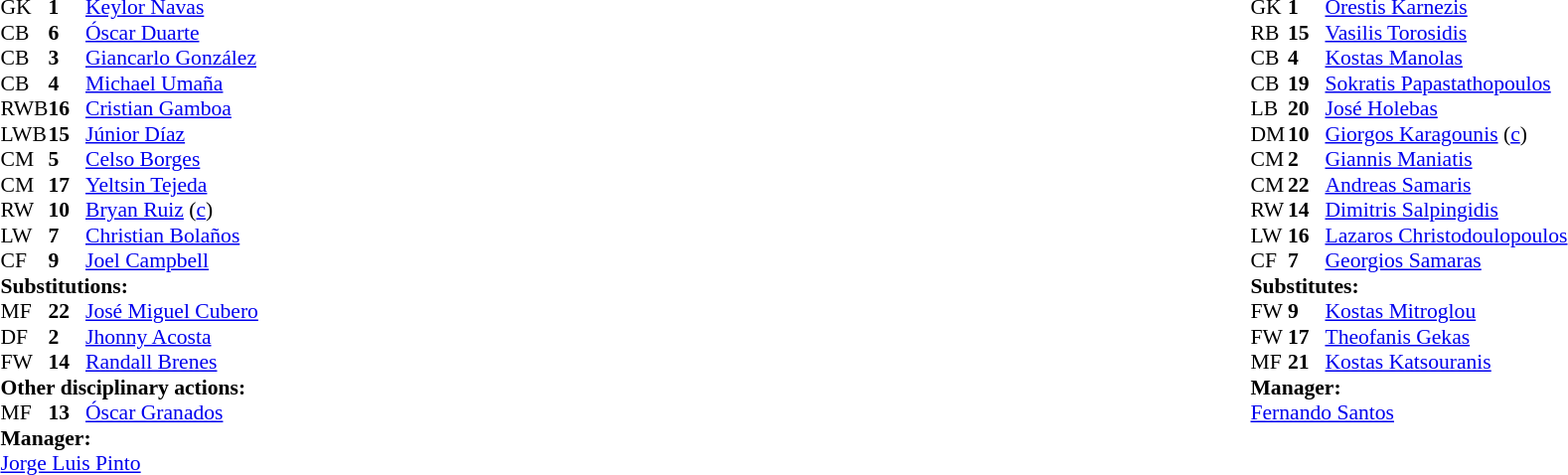<table width="100%">
<tr>
<td valign="top" width="40%"><br><table style="font-size:90%" cellspacing="0" cellpadding="0">
<tr>
<th width=25></th>
<th width=25></th>
</tr>
<tr>
<td>GK</td>
<td><strong>1</strong></td>
<td><a href='#'>Keylor Navas</a></td>
<td></td>
</tr>
<tr>
<td>CB</td>
<td><strong>6</strong></td>
<td><a href='#'>Óscar Duarte</a></td>
<td></td>
</tr>
<tr>
<td>CB</td>
<td><strong>3</strong></td>
<td><a href='#'>Giancarlo González</a></td>
</tr>
<tr>
<td>CB</td>
<td><strong>4</strong></td>
<td><a href='#'>Michael Umaña</a></td>
</tr>
<tr>
<td>RWB</td>
<td><strong>16</strong></td>
<td><a href='#'>Cristian Gamboa</a></td>
<td></td>
<td></td>
</tr>
<tr>
<td>LWB</td>
<td><strong>15</strong></td>
<td><a href='#'>Júnior Díaz</a></td>
</tr>
<tr>
<td>CM</td>
<td><strong>5</strong></td>
<td><a href='#'>Celso Borges</a></td>
</tr>
<tr>
<td>CM</td>
<td><strong>17</strong></td>
<td><a href='#'>Yeltsin Tejeda</a></td>
<td></td>
<td></td>
</tr>
<tr>
<td>RW</td>
<td><strong>10</strong></td>
<td><a href='#'>Bryan Ruiz</a> (<a href='#'>c</a>)</td>
<td></td>
</tr>
<tr>
<td>LW</td>
<td><strong>7</strong></td>
<td><a href='#'>Christian Bolaños</a></td>
<td></td>
<td></td>
</tr>
<tr>
<td>CF</td>
<td><strong>9</strong></td>
<td><a href='#'>Joel Campbell</a></td>
</tr>
<tr>
<td colspan=3><strong>Substitutions:</strong></td>
</tr>
<tr>
<td>MF</td>
<td><strong>22</strong></td>
<td><a href='#'>José Miguel Cubero</a></td>
<td></td>
<td></td>
</tr>
<tr>
<td>DF</td>
<td><strong>2</strong></td>
<td><a href='#'>Jhonny Acosta</a></td>
<td></td>
<td></td>
</tr>
<tr>
<td>FW</td>
<td><strong>14</strong></td>
<td><a href='#'>Randall Brenes</a></td>
<td></td>
<td></td>
</tr>
<tr>
<td colspan=3><strong>Other disciplinary actions:</strong></td>
</tr>
<tr>
<td>MF</td>
<td><strong>13</strong></td>
<td><a href='#'>Óscar Granados</a></td>
<td></td>
</tr>
<tr>
<td colspan=3><strong>Manager:</strong></td>
</tr>
<tr>
<td colspan=3> <a href='#'>Jorge Luis Pinto</a></td>
</tr>
</table>
</td>
<td valign="top"></td>
<td valign="top" width="50%"><br><table style="font-size:90%;margin:auto" cellspacing="0" cellpadding="0">
<tr>
<th width=25></th>
<th width=25></th>
</tr>
<tr>
<td>GK</td>
<td><strong>1</strong></td>
<td><a href='#'>Orestis Karnezis</a></td>
</tr>
<tr>
<td>RB</td>
<td><strong>15</strong></td>
<td><a href='#'>Vasilis Torosidis</a></td>
</tr>
<tr>
<td>CB</td>
<td><strong>4</strong></td>
<td><a href='#'>Kostas Manolas</a></td>
<td></td>
</tr>
<tr>
<td>CB</td>
<td><strong>19</strong></td>
<td><a href='#'>Sokratis Papastathopoulos</a></td>
</tr>
<tr>
<td>LB</td>
<td><strong>20</strong></td>
<td><a href='#'>José Holebas</a></td>
</tr>
<tr>
<td>DM</td>
<td><strong>10</strong></td>
<td><a href='#'>Giorgos Karagounis</a> (<a href='#'>c</a>)</td>
</tr>
<tr>
<td>CM</td>
<td><strong>2</strong></td>
<td><a href='#'>Giannis Maniatis</a></td>
<td></td>
<td></td>
</tr>
<tr>
<td>CM</td>
<td><strong>22</strong></td>
<td><a href='#'>Andreas Samaris</a></td>
<td></td>
<td></td>
</tr>
<tr>
<td>RW</td>
<td><strong>14</strong></td>
<td><a href='#'>Dimitris Salpingidis</a></td>
<td></td>
<td></td>
</tr>
<tr>
<td>LW</td>
<td><strong>16</strong></td>
<td><a href='#'>Lazaros Christodoulopoulos</a></td>
</tr>
<tr>
<td>CF</td>
<td><strong>7</strong></td>
<td><a href='#'>Georgios Samaras</a></td>
</tr>
<tr>
<td colspan=3><strong>Substitutes:</strong></td>
</tr>
<tr>
<td>FW</td>
<td><strong>9</strong></td>
<td><a href='#'>Kostas Mitroglou</a></td>
<td></td>
<td></td>
</tr>
<tr>
<td>FW</td>
<td><strong>17</strong></td>
<td><a href='#'>Theofanis Gekas</a></td>
<td></td>
<td></td>
</tr>
<tr>
<td>MF</td>
<td><strong>21</strong></td>
<td><a href='#'>Kostas Katsouranis</a></td>
<td></td>
<td></td>
</tr>
<tr>
<td colspan=3><strong>Manager:</strong></td>
</tr>
<tr>
<td colspan=3> <a href='#'>Fernando Santos</a></td>
</tr>
</table>
</td>
</tr>
</table>
